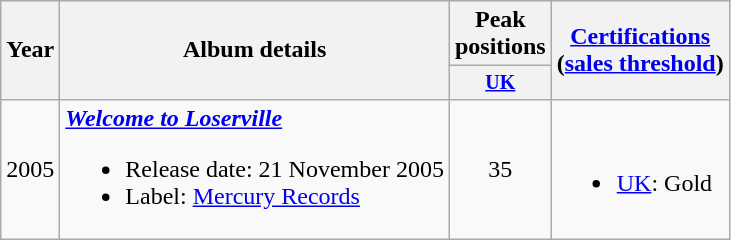<table class="wikitable" style="text-align:center;">
<tr>
<th rowspan="2">Year</th>
<th rowspan="2">Album details</th>
<th>Peak positions</th>
<th rowspan="2"><a href='#'>Certifications</a><br>(<a href='#'>sales threshold</a>)</th>
</tr>
<tr style="font-size:smaller;">
<th style="width:40px;"><a href='#'>UK</a><br></th>
</tr>
<tr>
<td>2005</td>
<td style="text-align:left;"><strong><em><a href='#'>Welcome to Loserville</a></em></strong><br><ul><li>Release date: 21 November 2005</li><li>Label: <a href='#'>Mercury Records</a></li></ul></td>
<td>35</td>
<td style="text-align:left;"><br><ul><li><a href='#'>UK</a>: Gold</li></ul></td>
</tr>
</table>
